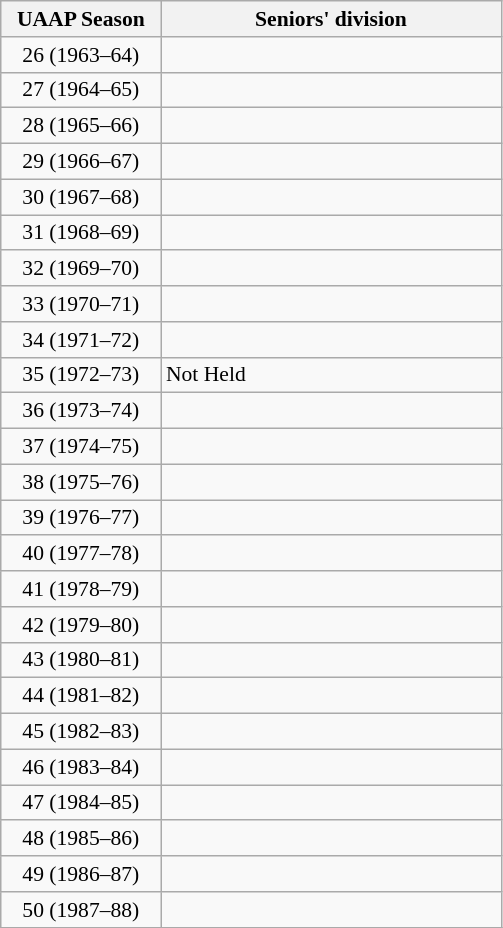<table class="wikitable" style="font-size:90%;">
<tr>
<th width=100px>UAAP Season</th>
<th width=220px>Seniors' division</th>
</tr>
<tr>
<td align=center>26 (1963–64)</td>
<td></td>
</tr>
<tr>
<td align=center>27 (1964–65)</td>
<td></td>
</tr>
<tr>
<td align=center>28 (1965–66)</td>
<td></td>
</tr>
<tr>
<td align=center>29 (1966–67)</td>
<td></td>
</tr>
<tr>
<td align=center>30 (1967–68)</td>
<td></td>
</tr>
<tr>
<td align=center>31 (1968–69)</td>
<td></td>
</tr>
<tr>
<td align=center>32 (1969–70)</td>
<td></td>
</tr>
<tr>
<td align=center>33 (1970–71)</td>
<td><br></td>
</tr>
<tr>
<td align=center>34 (1971–72)</td>
<td></td>
</tr>
<tr>
<td align=center>35 (1972–73)</td>
<td>Not Held</td>
</tr>
<tr>
<td align=center>36 (1973–74)</td>
<td></td>
</tr>
<tr>
<td align=center>37 (1974–75)</td>
<td></td>
</tr>
<tr>
<td align=center>38 (1975–76)</td>
<td></td>
</tr>
<tr>
<td align=center>39 (1976–77)</td>
<td></td>
</tr>
<tr>
<td align=center>40 (1977–78)</td>
<td><br></td>
</tr>
<tr>
<td align=center>41 (1978–79)</td>
<td></td>
</tr>
<tr>
<td align=center>42 (1979–80)</td>
<td></td>
</tr>
<tr>
<td align=center>43 (1980–81)</td>
<td></td>
</tr>
<tr>
<td align=center>44 (1981–82)</td>
<td></td>
</tr>
<tr>
<td align=center>45 (1982–83)</td>
<td></td>
</tr>
<tr>
<td align=center>46 (1983–84)</td>
<td></td>
</tr>
<tr>
<td align=center>47 (1984–85)</td>
<td></td>
</tr>
<tr>
<td align=center>48 (1985–86)</td>
<td></td>
</tr>
<tr>
<td align=center>49 (1986–87)</td>
<td></td>
</tr>
<tr>
<td align=center>50 (1987–88)</td>
<td></td>
</tr>
<tr>
</tr>
</table>
